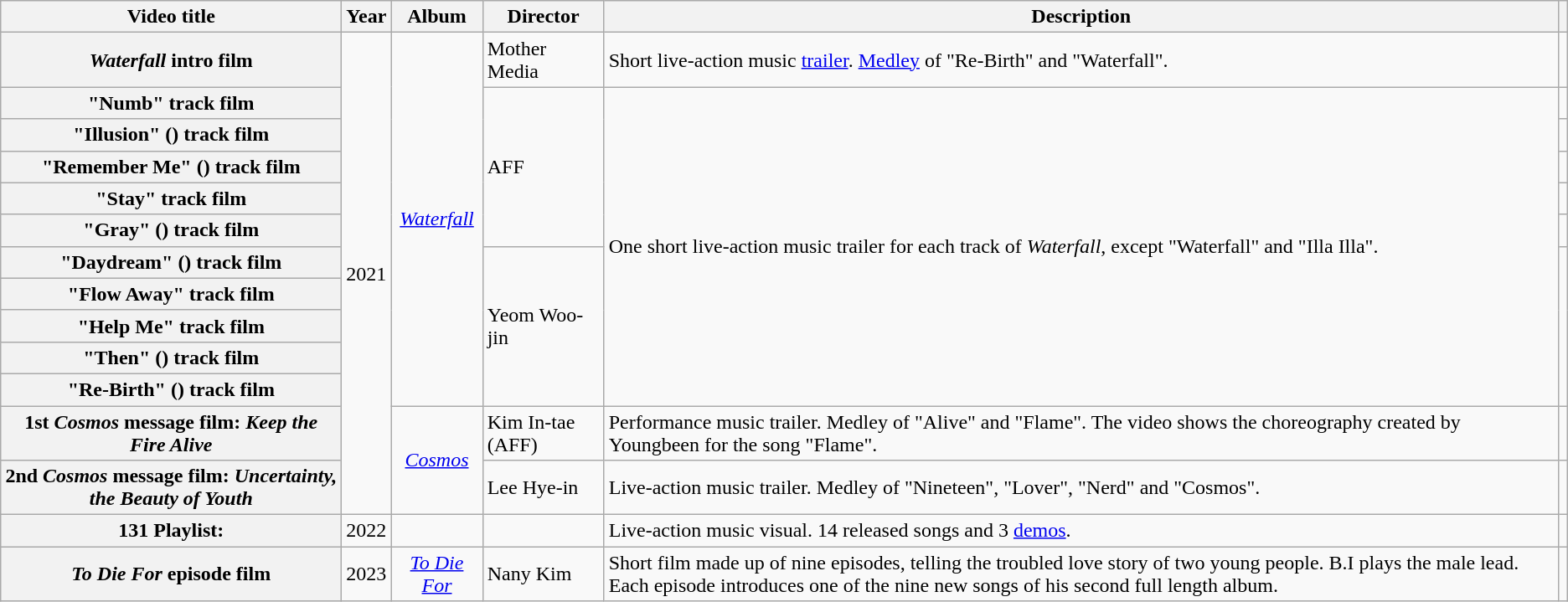<table class="wikitable plainrowheaders sortable" style="text-align:center">
<tr>
<th scope="col">Video title</th>
<th scope="col">Year</th>
<th scope="col">Album</th>
<th scope="col">Director</th>
<th scope="col" class="unsortable">Description</th>
<th scope="col" class="unsortable"></th>
</tr>
<tr>
<th scope="row"><em>Waterfall</em> intro film</th>
<td rowspan="13">2021</td>
<td rowspan="11"><em><a href='#'>Waterfall</a></em></td>
<td style="text-align:left">Mother Media</td>
<td style="text-align:left">Short live-action music <a href='#'>trailer</a>. <a href='#'>Medley</a> of "Re-Birth" and "Waterfall".</td>
<td></td>
</tr>
<tr>
<th scope="row">"Numb" track film</th>
<td style="text-align:left" rowspan="5">AFF</td>
<td style="text-align:left" rowspan="10">One short live-action music trailer for each track of <em>Waterfall</em>, except "Waterfall" and "Illa Illa".</td>
<td></td>
</tr>
<tr>
<th scope="row">"Illusion" () track film</th>
<td></td>
</tr>
<tr>
<th scope="row">"Remember Me" () track film</th>
<td></td>
</tr>
<tr>
<th scope="row">"Stay"  track film</th>
<td></td>
</tr>
<tr>
<th scope="row">"Gray" () track film</th>
<td></td>
</tr>
<tr>
<th scope="row">"Daydream" ()  track film</th>
<td style="text-align:left" rowspan="5">Yeom Woo-jin</td>
<td rowspan="5"></td>
</tr>
<tr>
<th scope="row">"Flow Away" track film</th>
</tr>
<tr>
<th scope="row">"Help Me" track film</th>
</tr>
<tr>
<th scope="row">"Then" () track film</th>
</tr>
<tr>
<th scope="row">"Re-Birth" () track film</th>
</tr>
<tr>
<th scope="row">1st <em>Cosmos</em> message film: <em>Keep the Fire Alive</em></th>
<td rowspan="2"><em><a href='#'>Cosmos</a></em></td>
<td style="text-align:left">Kim In-tae (AFF)</td>
<td style="text-align:left">Performance music trailer. Medley of "Alive" and "Flame". The video shows the choreography created by Youngbeen for the song "Flame".</td>
<td></td>
</tr>
<tr>
<th scope="row">2nd <em>Cosmos</em> message film: <em>Uncertainty, the Beauty of Youth</em></th>
<td style="text-align:left">Lee Hye-in</td>
<td style="text-align:left">Live-action music trailer. Medley of "Nineteen", "Lover", "Nerd" and "Cosmos".</td>
<td></td>
</tr>
<tr>
<th scope="row">131 Playlist: <em></em></th>
<td>2022</td>
<td></td>
<td></td>
<td style="text-align:left">Live-action music visual. 14 released songs and 3 <a href='#'>demos</a>.</td>
<td></td>
</tr>
<tr>
<th scope="row"><em>To Die For</em> episode film</th>
<td>2023</td>
<td><em><a href='#'>To Die For</a></em></td>
<td style="text-align:left">Nany Kim</td>
<td style="text-align:left">Short film made up of nine episodes, telling the troubled love story of two young people. B.I plays the male lead. Each episode introduces one of the nine new songs of his second full length album.</td>
<td></td>
</tr>
</table>
